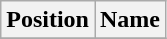<table class="wikitable">
<tr>
<th>Position</th>
<th>Name</th>
</tr>
<tr>
</tr>
</table>
